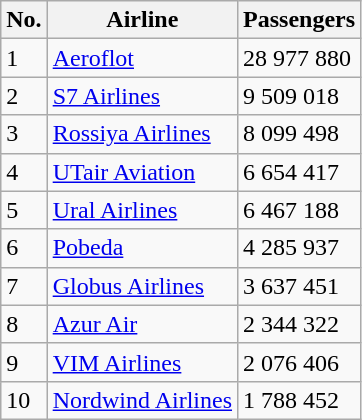<table class="sortable wikitable">
<tr>
<th>No.</th>
<th>Airline</th>
<th>Passengers</th>
</tr>
<tr>
<td>1</td>
<td><a href='#'>Aeroflot</a></td>
<td>28 977 880</td>
</tr>
<tr>
<td>2</td>
<td><a href='#'>S7 Airlines</a></td>
<td>9 509 018</td>
</tr>
<tr>
<td>3</td>
<td><a href='#'>Rossiya Airlines</a></td>
<td>8 099 498</td>
</tr>
<tr>
<td>4</td>
<td><a href='#'>UTair Aviation</a></td>
<td>6 654 417</td>
</tr>
<tr>
<td>5</td>
<td><a href='#'>Ural Airlines</a></td>
<td>6 467 188</td>
</tr>
<tr>
<td>6</td>
<td><a href='#'>Pobeda</a></td>
<td>4 285 937</td>
</tr>
<tr>
<td>7</td>
<td><a href='#'>Globus Airlines</a></td>
<td>3 637 451</td>
</tr>
<tr>
<td>8</td>
<td><a href='#'>Azur Air</a></td>
<td>2 344 322</td>
</tr>
<tr>
<td>9</td>
<td><a href='#'>VIM Airlines</a></td>
<td>2 076 406</td>
</tr>
<tr>
<td>10</td>
<td><a href='#'>Nordwind Airlines</a></td>
<td>1 788 452</td>
</tr>
</table>
